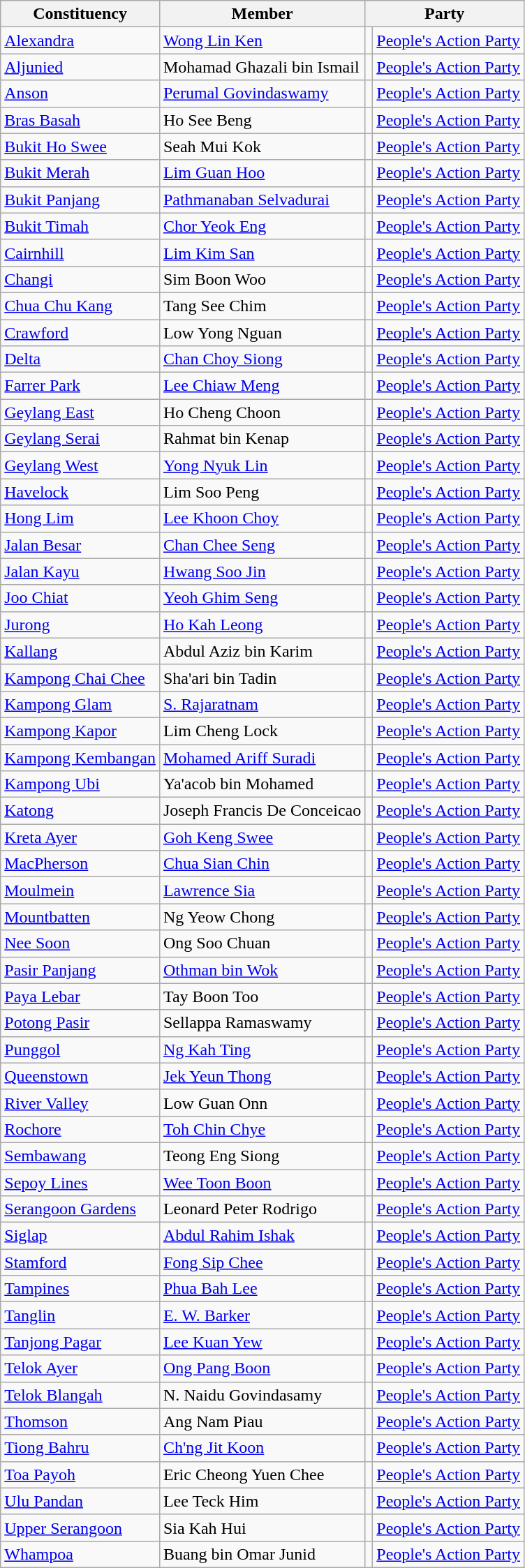<table class="wikitable sortable">
<tr>
<th>Constituency</th>
<th>Member</th>
<th colspan="2">Party</th>
</tr>
<tr>
<td><a href='#'>Alexandra</a></td>
<td><a href='#'>Wong Lin Ken</a></td>
<td></td>
<td><a href='#'>People's Action Party</a></td>
</tr>
<tr>
<td><a href='#'>Aljunied</a></td>
<td>Mohamad Ghazali bin Ismail</td>
<td></td>
<td><a href='#'>People's Action Party</a></td>
</tr>
<tr>
<td><a href='#'>Anson</a></td>
<td><a href='#'>Perumal Govindaswamy</a></td>
<td></td>
<td><a href='#'>People's Action Party</a></td>
</tr>
<tr>
<td><a href='#'>Bras Basah</a></td>
<td>Ho See Beng</td>
<td></td>
<td><a href='#'>People's Action Party</a></td>
</tr>
<tr>
<td><a href='#'>Bukit Ho Swee</a></td>
<td>Seah Mui Kok</td>
<td></td>
<td><a href='#'>People's Action Party</a></td>
</tr>
<tr>
<td><a href='#'>Bukit Merah</a></td>
<td><a href='#'>Lim Guan Hoo</a></td>
<td></td>
<td><a href='#'>People's Action Party</a></td>
</tr>
<tr>
<td><a href='#'>Bukit Panjang</a></td>
<td><a href='#'>Pathmanaban Selvadurai</a></td>
<td></td>
<td><a href='#'>People's Action Party</a></td>
</tr>
<tr>
<td><a href='#'>Bukit Timah</a></td>
<td><a href='#'>Chor Yeok Eng</a></td>
<td></td>
<td><a href='#'>People's Action Party</a></td>
</tr>
<tr>
<td><a href='#'>Cairnhill</a></td>
<td><a href='#'>Lim Kim San</a></td>
<td></td>
<td><a href='#'>People's Action Party</a></td>
</tr>
<tr>
<td><a href='#'>Changi</a></td>
<td>Sim Boon Woo</td>
<td></td>
<td><a href='#'>People's Action Party</a></td>
</tr>
<tr>
<td><a href='#'>Chua Chu Kang</a></td>
<td>Tang See Chim</td>
<td></td>
<td><a href='#'>People's Action Party</a></td>
</tr>
<tr>
<td><a href='#'>Crawford</a></td>
<td>Low Yong Nguan</td>
<td></td>
<td><a href='#'>People's Action Party</a></td>
</tr>
<tr>
<td><a href='#'>Delta</a></td>
<td><a href='#'>Chan Choy Siong</a></td>
<td></td>
<td><a href='#'>People's Action Party</a></td>
</tr>
<tr>
<td><a href='#'>Farrer Park</a></td>
<td><a href='#'>Lee Chiaw Meng</a></td>
<td></td>
<td><a href='#'>People's Action Party</a></td>
</tr>
<tr>
<td><a href='#'>Geylang East</a></td>
<td>Ho Cheng Choon</td>
<td></td>
<td><a href='#'>People's Action Party</a></td>
</tr>
<tr>
<td><a href='#'>Geylang Serai</a></td>
<td>Rahmat bin Kenap</td>
<td></td>
<td><a href='#'>People's Action Party</a></td>
</tr>
<tr>
<td><a href='#'>Geylang West</a></td>
<td><a href='#'>Yong Nyuk Lin</a></td>
<td></td>
<td><a href='#'>People's Action Party</a></td>
</tr>
<tr>
<td><a href='#'>Havelock</a></td>
<td>Lim Soo Peng</td>
<td></td>
<td><a href='#'>People's Action Party</a></td>
</tr>
<tr>
<td><a href='#'>Hong Lim</a></td>
<td><a href='#'>Lee Khoon Choy</a></td>
<td></td>
<td><a href='#'>People's Action Party</a></td>
</tr>
<tr>
<td><a href='#'>Jalan Besar</a></td>
<td><a href='#'>Chan Chee Seng</a></td>
<td></td>
<td><a href='#'>People's Action Party</a></td>
</tr>
<tr>
<td><a href='#'>Jalan Kayu</a></td>
<td><a href='#'>Hwang Soo Jin</a></td>
<td></td>
<td><a href='#'>People's Action Party</a></td>
</tr>
<tr>
<td><a href='#'>Joo Chiat</a></td>
<td><a href='#'>Yeoh Ghim Seng</a></td>
<td></td>
<td><a href='#'>People's Action Party</a></td>
</tr>
<tr>
<td><a href='#'>Jurong</a></td>
<td><a href='#'>Ho Kah Leong</a></td>
<td></td>
<td><a href='#'>People's Action Party</a></td>
</tr>
<tr>
<td><a href='#'>Kallang</a></td>
<td>Abdul Aziz bin Karim</td>
<td></td>
<td><a href='#'>People's Action Party</a></td>
</tr>
<tr>
<td><a href='#'>Kampong Chai Chee</a></td>
<td>Sha'ari bin Tadin</td>
<td></td>
<td><a href='#'>People's Action Party</a></td>
</tr>
<tr>
<td><a href='#'>Kampong Glam</a></td>
<td><a href='#'>S. Rajaratnam</a></td>
<td></td>
<td><a href='#'>People's Action Party</a></td>
</tr>
<tr>
<td><a href='#'>Kampong Kapor</a></td>
<td>Lim Cheng Lock</td>
<td></td>
<td><a href='#'>People's Action Party</a></td>
</tr>
<tr>
<td><a href='#'>Kampong Kembangan</a></td>
<td><a href='#'>Mohamed Ariff Suradi</a></td>
<td></td>
<td><a href='#'>People's Action Party</a></td>
</tr>
<tr>
<td><a href='#'>Kampong Ubi</a></td>
<td>Ya'acob bin Mohamed</td>
<td></td>
<td><a href='#'>People's Action Party</a></td>
</tr>
<tr>
<td><a href='#'>Katong</a></td>
<td>Joseph Francis De Conceicao</td>
<td></td>
<td><a href='#'>People's Action Party</a></td>
</tr>
<tr>
<td><a href='#'>Kreta Ayer</a></td>
<td><a href='#'>Goh Keng Swee</a></td>
<td></td>
<td><a href='#'>People's Action Party</a></td>
</tr>
<tr>
<td><a href='#'>MacPherson</a></td>
<td><a href='#'>Chua Sian Chin</a></td>
<td></td>
<td><a href='#'>People's Action Party</a></td>
</tr>
<tr>
<td><a href='#'>Moulmein</a></td>
<td><a href='#'>Lawrence Sia</a></td>
<td></td>
<td><a href='#'>People's Action Party</a></td>
</tr>
<tr>
<td><a href='#'>Mountbatten</a></td>
<td>Ng Yeow Chong</td>
<td></td>
<td><a href='#'>People's Action Party</a></td>
</tr>
<tr>
<td><a href='#'>Nee Soon</a></td>
<td>Ong Soo Chuan</td>
<td></td>
<td><a href='#'>People's Action Party</a></td>
</tr>
<tr>
<td><a href='#'>Pasir Panjang</a></td>
<td><a href='#'>Othman bin Wok</a></td>
<td></td>
<td><a href='#'>People's Action Party</a></td>
</tr>
<tr>
<td><a href='#'>Paya Lebar</a></td>
<td>Tay Boon Too</td>
<td></td>
<td><a href='#'>People's Action Party</a></td>
</tr>
<tr>
<td><a href='#'>Potong Pasir</a></td>
<td>Sellappa Ramaswamy</td>
<td></td>
<td><a href='#'>People's Action Party</a></td>
</tr>
<tr>
<td><a href='#'>Punggol</a></td>
<td><a href='#'>Ng Kah Ting</a></td>
<td></td>
<td><a href='#'>People's Action Party</a></td>
</tr>
<tr>
<td><a href='#'>Queenstown</a></td>
<td><a href='#'>Jek Yeun Thong</a></td>
<td></td>
<td><a href='#'>People's Action Party</a></td>
</tr>
<tr>
<td><a href='#'>River Valley</a></td>
<td>Low Guan Onn</td>
<td></td>
<td><a href='#'>People's Action Party</a></td>
</tr>
<tr>
<td><a href='#'>Rochore</a></td>
<td><a href='#'>Toh Chin Chye</a></td>
<td></td>
<td><a href='#'>People's Action Party</a></td>
</tr>
<tr>
<td><a href='#'>Sembawang</a></td>
<td>Teong Eng Siong</td>
<td></td>
<td><a href='#'>People's Action Party</a></td>
</tr>
<tr>
<td><a href='#'>Sepoy Lines</a></td>
<td><a href='#'>Wee Toon Boon</a></td>
<td></td>
<td><a href='#'>People's Action Party</a></td>
</tr>
<tr>
<td><a href='#'>Serangoon Gardens</a></td>
<td>Leonard Peter Rodrigo</td>
<td></td>
<td><a href='#'>People's Action Party</a></td>
</tr>
<tr>
<td><a href='#'>Siglap</a></td>
<td><a href='#'>Abdul Rahim Ishak</a></td>
<td></td>
<td><a href='#'>People's Action Party</a></td>
</tr>
<tr>
<td><a href='#'>Stamford</a></td>
<td><a href='#'>Fong Sip Chee</a></td>
<td></td>
<td><a href='#'>People's Action Party</a></td>
</tr>
<tr>
<td><a href='#'>Tampines</a></td>
<td><a href='#'>Phua Bah Lee</a></td>
<td></td>
<td><a href='#'>People's Action Party</a></td>
</tr>
<tr>
<td><a href='#'>Tanglin</a></td>
<td><a href='#'>E. W. Barker</a></td>
<td></td>
<td><a href='#'>People's Action Party</a></td>
</tr>
<tr>
<td><a href='#'>Tanjong Pagar</a></td>
<td><a href='#'>Lee Kuan Yew</a></td>
<td></td>
<td><a href='#'>People's Action Party</a></td>
</tr>
<tr>
<td><a href='#'>Telok Ayer</a></td>
<td><a href='#'>Ong Pang Boon</a></td>
<td></td>
<td><a href='#'>People's Action Party</a></td>
</tr>
<tr>
<td><a href='#'>Telok Blangah</a></td>
<td>N. Naidu Govindasamy</td>
<td></td>
<td><a href='#'>People's Action Party</a></td>
</tr>
<tr>
<td><a href='#'>Thomson</a></td>
<td>Ang Nam Piau</td>
<td></td>
<td><a href='#'>People's Action Party</a></td>
</tr>
<tr>
<td><a href='#'>Tiong Bahru</a></td>
<td><a href='#'>Ch'ng Jit Koon</a></td>
<td></td>
<td><a href='#'>People's Action Party</a></td>
</tr>
<tr>
<td><a href='#'>Toa Payoh</a></td>
<td>Eric Cheong Yuen Chee</td>
<td></td>
<td><a href='#'>People's Action Party</a></td>
</tr>
<tr>
<td><a href='#'>Ulu Pandan</a></td>
<td>Lee Teck Him</td>
<td></td>
<td><a href='#'>People's Action Party</a></td>
</tr>
<tr>
<td><a href='#'>Upper Serangoon</a></td>
<td>Sia Kah Hui</td>
<td></td>
<td><a href='#'>People's Action Party</a></td>
</tr>
<tr>
<td><a href='#'>Whampoa</a></td>
<td>Buang bin Omar Junid</td>
<td></td>
<td><a href='#'>People's Action Party</a></td>
</tr>
</table>
